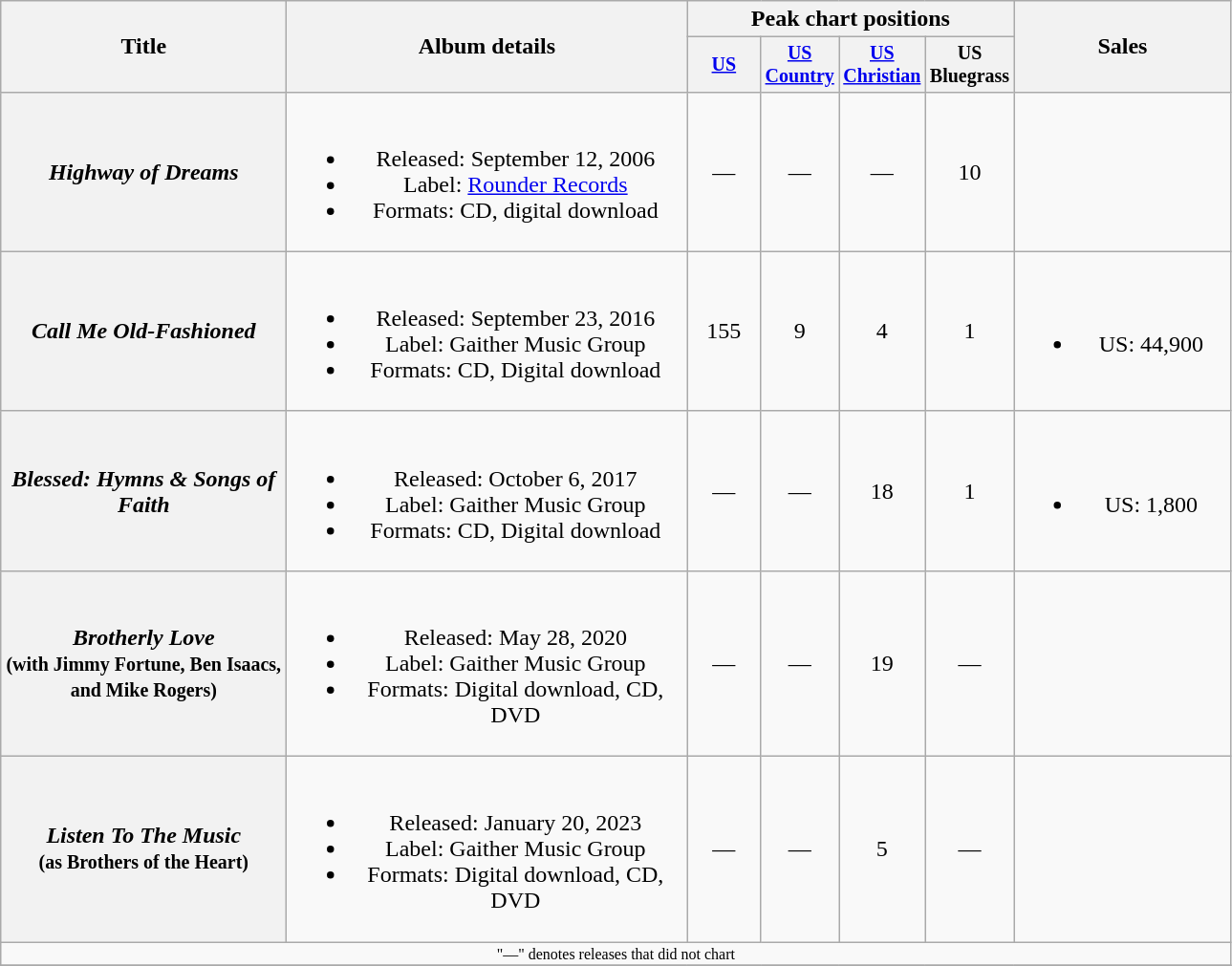<table class="wikitable plainrowheaders" style="text-align:center;">
<tr>
<th rowspan="2" style="width:12em;">Title</th>
<th rowspan="2" style="width:17em;">Album details</th>
<th colspan="4">Peak chart positions</th>
<th rowspan="2" style="width:9em;">Sales</th>
</tr>
<tr style="font-size:smaller;">
<th width="45"><a href='#'>US</a><br></th>
<th width="45"><a href='#'>US <br>Country</a><br></th>
<th width="45"><a href='#'>US <br>Christian</a><br></th>
<th width="45">US <br>Bluegrass<br></th>
</tr>
<tr>
<th scope="row"><em>Highway of Dreams</em></th>
<td><br><ul><li>Released:  September 12, 2006</li><li>Label: <a href='#'>Rounder Records</a></li><li>Formats: CD, digital download</li></ul></td>
<td>—</td>
<td>—</td>
<td>—</td>
<td>10</td>
<td></td>
</tr>
<tr>
<th scope="row"><em>Call Me Old-Fashioned</em></th>
<td><br><ul><li>Released: September 23, 2016</li><li>Label: Gaither Music Group</li><li>Formats: CD, Digital download</li></ul></td>
<td>155</td>
<td>9</td>
<td>4</td>
<td>1</td>
<td><br><ul><li>US: 44,900</li></ul></td>
</tr>
<tr>
<th scope="row"><em>Blessed: Hymns & Songs of Faith </em></th>
<td><br><ul><li>Released: October 6, 2017</li><li>Label: Gaither Music Group</li><li>Formats: CD, Digital download</li></ul></td>
<td>—</td>
<td>—</td>
<td>18</td>
<td>1</td>
<td><br><ul><li>US: 1,800</li></ul></td>
</tr>
<tr>
<th scope="row"><em>Brotherly Love</em><br><small>(with Jimmy Fortune, Ben Isaacs, and Mike Rogers)</small></th>
<td><br><ul><li>Released: May 28, 2020</li><li>Label: Gaither Music Group</li><li>Formats: Digital download, CD, DVD</li></ul></td>
<td>—</td>
<td>—</td>
<td>19</td>
<td>—</td>
<td></td>
</tr>
<tr>
<th scope="row"><em>Listen To The Music</em><br><small>(as Brothers of the Heart)</small></th>
<td><br><ul><li>Released: January 20, 2023</li><li>Label: Gaither Music Group</li><li>Formats: Digital download, CD, DVD</li></ul></td>
<td>—</td>
<td>—</td>
<td>5</td>
<td>—</td>
<td></td>
</tr>
<tr>
<td colspan="7" style="font-size:8pt">"—" denotes releases that did not chart</td>
</tr>
<tr>
</tr>
</table>
